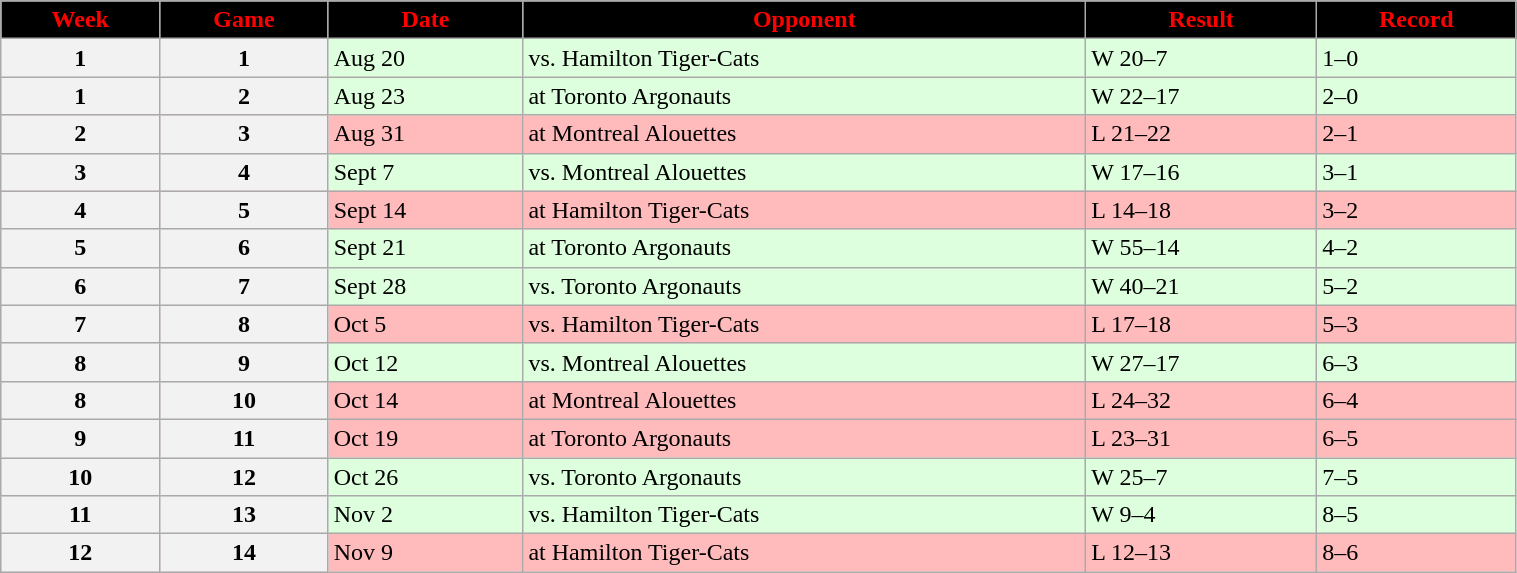<table class="wikitable" width="80%">
<tr align="center"  style="background:black;color:red;">
<td><strong>Week</strong></td>
<td><strong>Game</strong></td>
<td><strong>Date</strong></td>
<td><strong>Opponent</strong></td>
<td><strong>Result</strong></td>
<td><strong>Record</strong></td>
</tr>
<tr style="background:#ddffdd">
<th>1</th>
<th>1</th>
<td>Aug 20</td>
<td>vs. Hamilton Tiger-Cats</td>
<td>W 20–7</td>
<td>1–0</td>
</tr>
<tr style="background:#ddffdd">
<th>1</th>
<th>2</th>
<td>Aug 23</td>
<td>at Toronto Argonauts</td>
<td>W 22–17</td>
<td>2–0</td>
</tr>
<tr style="background:#ffbbbb">
<th>2</th>
<th>3</th>
<td>Aug 31</td>
<td>at Montreal Alouettes</td>
<td>L 21–22</td>
<td>2–1</td>
</tr>
<tr style="background:#ddffdd">
<th>3</th>
<th>4</th>
<td>Sept 7</td>
<td>vs. Montreal Alouettes</td>
<td>W 17–16</td>
<td>3–1</td>
</tr>
<tr style="background:#ffbbbb">
<th>4</th>
<th>5</th>
<td>Sept 14</td>
<td>at Hamilton Tiger-Cats</td>
<td>L 14–18</td>
<td>3–2</td>
</tr>
<tr style="background:#ddffdd">
<th>5</th>
<th>6</th>
<td>Sept 21</td>
<td>at Toronto Argonauts</td>
<td>W 55–14</td>
<td>4–2</td>
</tr>
<tr style="background:#ddffdd">
<th>6</th>
<th>7</th>
<td>Sept 28</td>
<td>vs. Toronto Argonauts</td>
<td>W 40–21</td>
<td>5–2</td>
</tr>
<tr style="background:#ffbbbb">
<th>7</th>
<th>8</th>
<td>Oct 5</td>
<td>vs. Hamilton Tiger-Cats</td>
<td>L 17–18</td>
<td>5–3</td>
</tr>
<tr style="background:#ddffdd">
<th>8</th>
<th>9</th>
<td>Oct 12</td>
<td>vs. Montreal Alouettes</td>
<td>W 27–17</td>
<td>6–3</td>
</tr>
<tr style="background:#ffbbbb">
<th>8</th>
<th>10</th>
<td>Oct 14</td>
<td>at Montreal Alouettes</td>
<td>L 24–32</td>
<td>6–4</td>
</tr>
<tr style="background:#ffbbbb">
<th>9</th>
<th>11</th>
<td>Oct 19</td>
<td>at Toronto Argonauts</td>
<td>L 23–31</td>
<td>6–5</td>
</tr>
<tr style="background:#ddffdd">
<th>10</th>
<th>12</th>
<td>Oct 26</td>
<td>vs. Toronto Argonauts</td>
<td>W 25–7</td>
<td>7–5</td>
</tr>
<tr style="background:#ddffdd">
<th>11</th>
<th>13</th>
<td>Nov 2</td>
<td>vs. Hamilton Tiger-Cats</td>
<td>W 9–4</td>
<td>8–5</td>
</tr>
<tr style="background:#ffbbbb">
<th>12</th>
<th>14</th>
<td>Nov 9</td>
<td>at Hamilton Tiger-Cats</td>
<td>L 12–13</td>
<td>8–6</td>
</tr>
</table>
